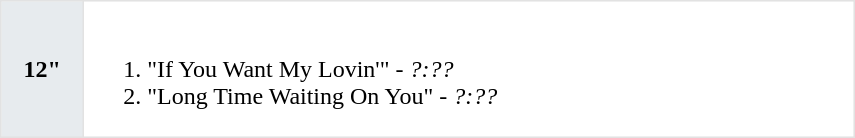<table class="toccolours"  border=1 cellpadding=2 cellspacing=0 style="width: 570px; margin: 0 0 1em 1em; border-collapse: collapse; border: 1px solid #E2E2E2;">
<tr>
<th bgcolor="#E7EBEE">12"</th>
<td><br><ol><li>"If You Want My Lovin'"  - <em>?:??</em></li><li>"Long Time Waiting On You"   - <em>?:??</em></li></ol></td>
</tr>
</table>
